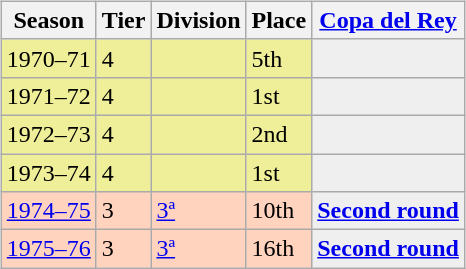<table>
<tr>
<td valign=top width=0%><br><table class="wikitable">
<tr>
<th>Season</th>
<th>Tier</th>
<th>Division</th>
<th>Place</th>
<th><a href='#'>Copa del Rey</a></th>
</tr>
<tr>
<td style="background:#EFEF99;">1970–71</td>
<td style="background:#EFEF99;">4</td>
<td style="background:#EFEF99;"></td>
<td style="background:#EFEF99;">5th</td>
<th style="background:#efefef;"></th>
</tr>
<tr>
<td style="background:#EFEF99;">1971–72</td>
<td style="background:#EFEF99;">4</td>
<td style="background:#EFEF99;"></td>
<td style="background:#EFEF99;">1st</td>
<th style="background:#efefef;"></th>
</tr>
<tr>
<td style="background:#EFEF99;">1972–73</td>
<td style="background:#EFEF99;">4</td>
<td style="background:#EFEF99;"></td>
<td style="background:#EFEF99;">2nd</td>
<th style="background:#efefef;"></th>
</tr>
<tr>
<td style="background:#EFEF99;">1973–74</td>
<td style="background:#EFEF99;">4</td>
<td style="background:#EFEF99;"></td>
<td style="background:#EFEF99;">1st</td>
<th style="background:#efefef;"></th>
</tr>
<tr>
<td style="background:#FFD3BD;"><a href='#'>1974–75</a></td>
<td style="background:#FFD3BD;">3</td>
<td style="background:#FFD3BD;"><a href='#'>3ª</a></td>
<td style="background:#FFD3BD;">10th</td>
<th style="background:#efefef;"><a href='#'>Second round</a></th>
</tr>
<tr>
<td style="background:#FFD3BD;"><a href='#'>1975–76</a></td>
<td style="background:#FFD3BD;">3</td>
<td style="background:#FFD3BD;"><a href='#'>3ª</a></td>
<td style="background:#FFD3BD;">16th</td>
<th style="background:#efefef;"><a href='#'>Second round</a></th>
</tr>
</table>
</td>
</tr>
</table>
